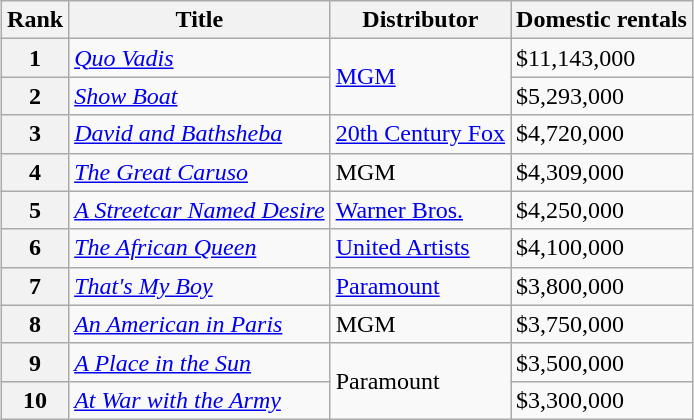<table class="wikitable sortable" style="margin:auto; margin:auto;">
<tr>
<th>Rank</th>
<th>Title</th>
<th>Distributor</th>
<th>Domestic rentals</th>
</tr>
<tr>
<th style="text-align:center;"><strong>1</strong></th>
<td><em><a href='#'>Quo Vadis</a></em></td>
<td rowspan="2"><a href='#'>MGM</a></td>
<td>$11,143,000</td>
</tr>
<tr>
<th style="text-align:center;"><strong>2</strong></th>
<td><em><a href='#'>Show Boat</a></em></td>
<td>$5,293,000</td>
</tr>
<tr>
<th style="text-align:center;"><strong>3</strong></th>
<td><em><a href='#'>David and Bathsheba</a></em></td>
<td><a href='#'>20th Century Fox</a></td>
<td>$4,720,000</td>
</tr>
<tr>
<th style="text-align:center;"><strong>4</strong></th>
<td><em><a href='#'>The Great Caruso</a></em></td>
<td>MGM</td>
<td>$4,309,000</td>
</tr>
<tr>
<th style="text-align:center;"><strong>5</strong></th>
<td><em><a href='#'>A Streetcar Named Desire</a></em></td>
<td><a href='#'>Warner Bros.</a></td>
<td>$4,250,000</td>
</tr>
<tr>
<th style="text-align:center;"><strong>6</strong></th>
<td><em><a href='#'>The African Queen</a></em></td>
<td><a href='#'>United Artists</a></td>
<td>$4,100,000</td>
</tr>
<tr>
<th style="text-align:center;"><strong>7</strong></th>
<td><em><a href='#'>That's My Boy</a></em></td>
<td><a href='#'>Paramount</a></td>
<td>$3,800,000</td>
</tr>
<tr>
<th style="text-align:center;"><strong>8</strong></th>
<td><em><a href='#'>An American in Paris</a></em></td>
<td>MGM</td>
<td>$3,750,000</td>
</tr>
<tr>
<th style="text-align:center;"><strong>9</strong></th>
<td><em><a href='#'>A Place in the Sun</a></em></td>
<td rowspan="2">Paramount</td>
<td>$3,500,000</td>
</tr>
<tr>
<th style="text-align:center;"><strong>10</strong></th>
<td><em><a href='#'>At War with the Army</a></em></td>
<td>$3,300,000</td>
</tr>
</table>
